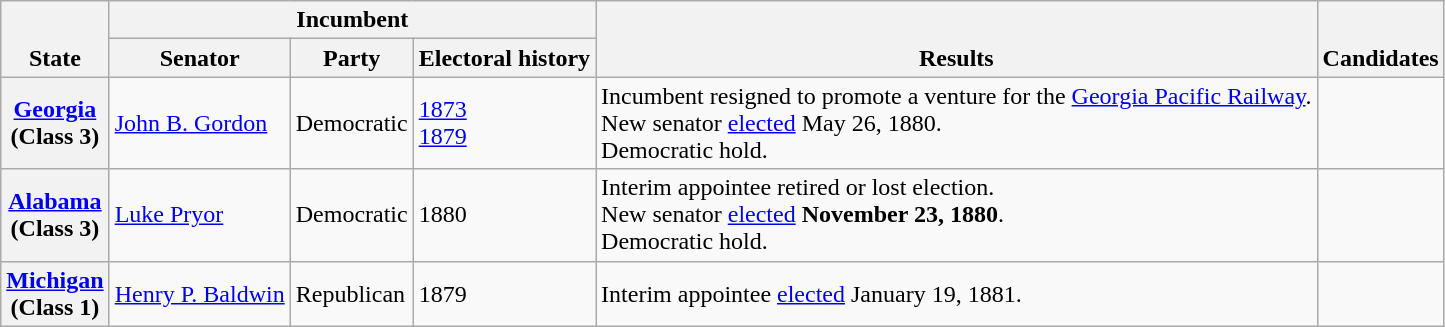<table class=wikitable>
<tr valign=bottom>
<th rowspan=2>State</th>
<th colspan=3>Incumbent</th>
<th rowspan=2>Results</th>
<th rowspan=2>Candidates</th>
</tr>
<tr>
<th>Senator</th>
<th>Party</th>
<th>Electoral history</th>
</tr>
<tr>
<th><a href='#'>Georgia</a><br>(Class 3)</th>
<td><a href='#'>John B. Gordon</a></td>
<td>Democratic</td>
<td><a href='#'>1873</a><br><a href='#'>1879</a></td>
<td>Incumbent resigned to promote a venture for the <a href='#'>Georgia Pacific Railway</a>.<br>New senator <a href='#'>elected</a> May 26, 1880.<br>Democratic hold.</td>
<td nowrap></td>
</tr>
<tr>
<th><a href='#'>Alabama</a><br>(Class 3)</th>
<td><a href='#'>Luke Pryor</a></td>
<td>Democratic</td>
<td>1880 </td>
<td>Interim appointee retired or lost election.<br>New senator <a href='#'>elected</a> <strong>November 23, 1880</strong>.<br>Democratic hold.</td>
<td nowrap></td>
</tr>
<tr>
<th><a href='#'>Michigan</a><br>(Class 1)</th>
<td><a href='#'>Henry P. Baldwin</a></td>
<td>Republican</td>
<td>1879 </td>
<td>Interim appointee <a href='#'>elected</a> January 19, 1881.</td>
<td nowrap></td>
</tr>
</table>
